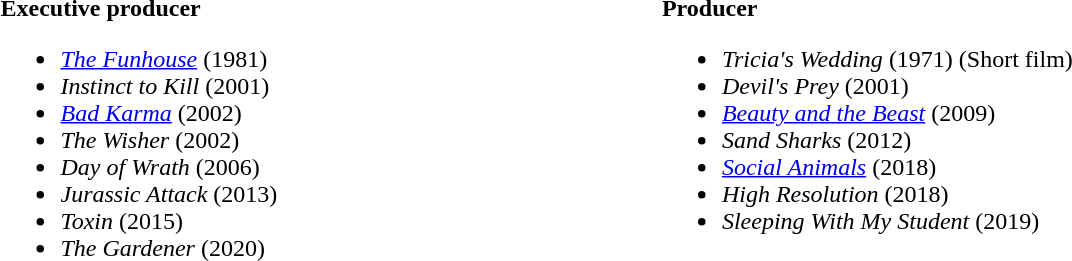<table style="width:100%;">
<tr style="vertical-align:top;">
<td width="35%"><br><strong>Executive producer</strong><ul><li><em><a href='#'>The Funhouse</a></em> (1981)</li><li><em>Instinct to Kill</em> (2001)</li><li><em><a href='#'>Bad Karma</a></em> (2002)</li><li><em>The Wisher</em> (2002)</li><li><em>Day of Wrath</em> (2006)</li><li><em>Jurassic Attack</em> (2013)</li><li><em>Toxin</em> (2015)</li><li><em>The Gardener</em> (2020)</li></ul></td>
<td width="65%"><br><strong>Producer</strong><ul><li><em>Tricia's Wedding</em> (1971) (Short film)</li><li><em>Devil's Prey</em> (2001)</li><li><em><a href='#'>Beauty and the Beast</a></em> (2009)</li><li><em>Sand Sharks</em> (2012)</li><li><em><a href='#'>Social Animals</a></em> (2018)</li><li><em>High Resolution</em> (2018)</li><li><em>Sleeping With My Student</em> (2019)</li></ul></td>
<td width="50%"></td>
</tr>
</table>
